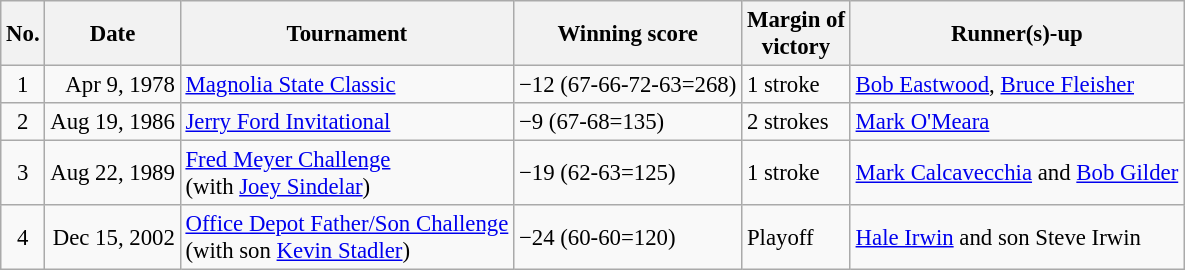<table class="wikitable" style="font-size:95%;">
<tr>
<th>No.</th>
<th>Date</th>
<th>Tournament</th>
<th>Winning score</th>
<th>Margin of<br>victory</th>
<th>Runner(s)-up</th>
</tr>
<tr>
<td align=center>1</td>
<td align=right>Apr 9, 1978</td>
<td><a href='#'>Magnolia State Classic</a></td>
<td>−12 (67-66-72-63=268)</td>
<td>1 stroke</td>
<td> <a href='#'>Bob Eastwood</a>,  <a href='#'>Bruce Fleisher</a></td>
</tr>
<tr>
<td align=center>2</td>
<td align=right>Aug 19, 1986</td>
<td><a href='#'>Jerry Ford Invitational</a></td>
<td>−9 (67-68=135)</td>
<td>2 strokes</td>
<td> <a href='#'>Mark O'Meara</a></td>
</tr>
<tr>
<td align=center>3</td>
<td align=right>Aug 22, 1989</td>
<td><a href='#'>Fred Meyer Challenge</a><br>(with  <a href='#'>Joey Sindelar</a>)</td>
<td>−19 (62-63=125)</td>
<td>1 stroke</td>
<td> <a href='#'>Mark Calcavecchia</a> and  <a href='#'>Bob Gilder</a></td>
</tr>
<tr>
<td align=center>4</td>
<td align=right>Dec 15, 2002</td>
<td><a href='#'>Office Depot Father/Son Challenge</a><br>(with son <a href='#'>Kevin Stadler</a>)</td>
<td>−24 (60-60=120)</td>
<td>Playoff</td>
<td> <a href='#'>Hale Irwin</a> and son Steve Irwin</td>
</tr>
</table>
